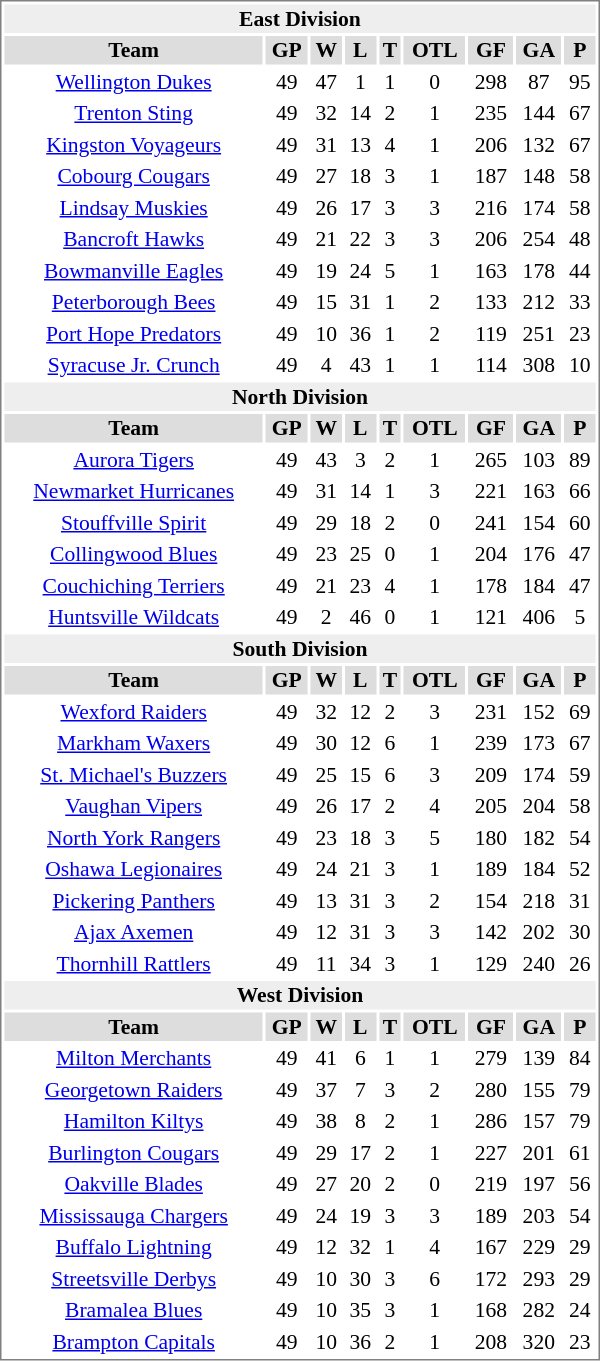<table cellpadding="0">
<tr align="left" style="vertical-align: top">
<td></td>
<td><br><table cellpadding="1" width="400px" style="font-size: 90%; border: 1px solid gray;">
<tr align="center"  bgcolor="#eeeeee">
<td colspan="11"><strong>East Division</strong></td>
</tr>
<tr align="center"  bgcolor="#dddddd">
<td><strong>Team</strong></td>
<td><strong>GP</strong></td>
<td><strong>W</strong></td>
<td><strong>L</strong></td>
<td><strong>T</strong></td>
<td><strong>OTL</strong></td>
<td><strong>GF</strong></td>
<td><strong>GA</strong></td>
<td><strong>P</strong></td>
</tr>
<tr align="center">
<td><a href='#'>Wellington Dukes</a></td>
<td>49</td>
<td>47</td>
<td>1</td>
<td>1</td>
<td>0</td>
<td>298</td>
<td>87</td>
<td>95</td>
</tr>
<tr align="center">
<td><a href='#'>Trenton Sting</a></td>
<td>49</td>
<td>32</td>
<td>14</td>
<td>2</td>
<td>1</td>
<td>235</td>
<td>144</td>
<td>67</td>
</tr>
<tr align="center">
<td><a href='#'>Kingston Voyageurs</a></td>
<td>49</td>
<td>31</td>
<td>13</td>
<td>4</td>
<td>1</td>
<td>206</td>
<td>132</td>
<td>67</td>
</tr>
<tr align="center">
<td><a href='#'>Cobourg Cougars</a></td>
<td>49</td>
<td>27</td>
<td>18</td>
<td>3</td>
<td>1</td>
<td>187</td>
<td>148</td>
<td>58</td>
</tr>
<tr align="center">
<td><a href='#'>Lindsay Muskies</a></td>
<td>49</td>
<td>26</td>
<td>17</td>
<td>3</td>
<td>3</td>
<td>216</td>
<td>174</td>
<td>58</td>
</tr>
<tr align="center">
<td><a href='#'>Bancroft Hawks</a></td>
<td>49</td>
<td>21</td>
<td>22</td>
<td>3</td>
<td>3</td>
<td>206</td>
<td>254</td>
<td>48</td>
</tr>
<tr align="center">
<td><a href='#'>Bowmanville Eagles</a></td>
<td>49</td>
<td>19</td>
<td>24</td>
<td>5</td>
<td>1</td>
<td>163</td>
<td>178</td>
<td>44</td>
</tr>
<tr align="center">
<td><a href='#'>Peterborough Bees</a></td>
<td>49</td>
<td>15</td>
<td>31</td>
<td>1</td>
<td>2</td>
<td>133</td>
<td>212</td>
<td>33</td>
</tr>
<tr align="center">
<td><a href='#'>Port Hope Predators</a></td>
<td>49</td>
<td>10</td>
<td>36</td>
<td>1</td>
<td>2</td>
<td>119</td>
<td>251</td>
<td>23</td>
</tr>
<tr align="center">
<td><a href='#'>Syracuse Jr. Crunch</a></td>
<td>49</td>
<td>4</td>
<td>43</td>
<td>1</td>
<td>1</td>
<td>114</td>
<td>308</td>
<td>10</td>
</tr>
<tr align="center"  bgcolor="#eeeeee">
<td colspan="11"><strong>North Division</strong></td>
</tr>
<tr align="center"  bgcolor="#dddddd">
<td><strong>Team</strong></td>
<td><strong>GP</strong></td>
<td><strong>W</strong></td>
<td><strong>L</strong></td>
<td><strong>T</strong></td>
<td><strong>OTL</strong></td>
<td><strong>GF</strong></td>
<td><strong>GA</strong></td>
<td><strong>P</strong></td>
</tr>
<tr align="center">
<td><a href='#'>Aurora Tigers</a></td>
<td>49</td>
<td>43</td>
<td>3</td>
<td>2</td>
<td>1</td>
<td>265</td>
<td>103</td>
<td>89</td>
</tr>
<tr align="center">
<td><a href='#'>Newmarket Hurricanes</a></td>
<td>49</td>
<td>31</td>
<td>14</td>
<td>1</td>
<td>3</td>
<td>221</td>
<td>163</td>
<td>66</td>
</tr>
<tr align="center">
<td><a href='#'>Stouffville Spirit</a></td>
<td>49</td>
<td>29</td>
<td>18</td>
<td>2</td>
<td>0</td>
<td>241</td>
<td>154</td>
<td>60</td>
</tr>
<tr align="center">
<td><a href='#'>Collingwood Blues</a></td>
<td>49</td>
<td>23</td>
<td>25</td>
<td>0</td>
<td>1</td>
<td>204</td>
<td>176</td>
<td>47</td>
</tr>
<tr align="center">
<td><a href='#'>Couchiching Terriers</a></td>
<td>49</td>
<td>21</td>
<td>23</td>
<td>4</td>
<td>1</td>
<td>178</td>
<td>184</td>
<td>47</td>
</tr>
<tr align="center">
<td><a href='#'>Huntsville Wildcats</a></td>
<td>49</td>
<td>2</td>
<td>46</td>
<td>0</td>
<td>1</td>
<td>121</td>
<td>406</td>
<td>5</td>
</tr>
<tr align="center"  bgcolor="#eeeeee">
<td colspan="11"><strong>South Division</strong></td>
</tr>
<tr align="center"  bgcolor="#dddddd">
<td><strong>Team</strong></td>
<td><strong>GP</strong></td>
<td><strong>W</strong></td>
<td><strong>L</strong></td>
<td><strong>T</strong></td>
<td><strong>OTL</strong></td>
<td><strong>GF</strong></td>
<td><strong>GA</strong></td>
<td><strong>P</strong></td>
</tr>
<tr align="center">
<td><a href='#'>Wexford Raiders</a></td>
<td>49</td>
<td>32</td>
<td>12</td>
<td>2</td>
<td>3</td>
<td>231</td>
<td>152</td>
<td>69</td>
</tr>
<tr align="center">
<td><a href='#'>Markham Waxers</a></td>
<td>49</td>
<td>30</td>
<td>12</td>
<td>6</td>
<td>1</td>
<td>239</td>
<td>173</td>
<td>67</td>
</tr>
<tr align="center">
<td><a href='#'>St. Michael's Buzzers</a></td>
<td>49</td>
<td>25</td>
<td>15</td>
<td>6</td>
<td>3</td>
<td>209</td>
<td>174</td>
<td>59</td>
</tr>
<tr align="center">
<td><a href='#'>Vaughan Vipers</a></td>
<td>49</td>
<td>26</td>
<td>17</td>
<td>2</td>
<td>4</td>
<td>205</td>
<td>204</td>
<td>58</td>
</tr>
<tr align="center">
<td><a href='#'>North York Rangers</a></td>
<td>49</td>
<td>23</td>
<td>18</td>
<td>3</td>
<td>5</td>
<td>180</td>
<td>182</td>
<td>54</td>
</tr>
<tr align="center">
<td><a href='#'>Oshawa Legionaires</a></td>
<td>49</td>
<td>24</td>
<td>21</td>
<td>3</td>
<td>1</td>
<td>189</td>
<td>184</td>
<td>52</td>
</tr>
<tr align="center">
<td><a href='#'>Pickering Panthers</a></td>
<td>49</td>
<td>13</td>
<td>31</td>
<td>3</td>
<td>2</td>
<td>154</td>
<td>218</td>
<td>31</td>
</tr>
<tr align="center">
<td><a href='#'>Ajax Axemen</a></td>
<td>49</td>
<td>12</td>
<td>31</td>
<td>3</td>
<td>3</td>
<td>142</td>
<td>202</td>
<td>30</td>
</tr>
<tr align="center">
<td><a href='#'>Thornhill Rattlers</a></td>
<td>49</td>
<td>11</td>
<td>34</td>
<td>3</td>
<td>1</td>
<td>129</td>
<td>240</td>
<td>26</td>
</tr>
<tr align="center"  bgcolor="#eeeeee">
<td colspan="11"><strong>West Division</strong></td>
</tr>
<tr align="center"  bgcolor="#dddddd">
<td><strong>Team</strong></td>
<td><strong>GP</strong></td>
<td><strong>W</strong></td>
<td><strong>L</strong></td>
<td><strong>T</strong></td>
<td><strong>OTL</strong></td>
<td><strong>GF</strong></td>
<td><strong>GA</strong></td>
<td><strong>P</strong></td>
</tr>
<tr align="center">
<td><a href='#'>Milton Merchants</a></td>
<td>49</td>
<td>41</td>
<td>6</td>
<td>1</td>
<td>1</td>
<td>279</td>
<td>139</td>
<td>84</td>
</tr>
<tr align="center">
<td><a href='#'>Georgetown Raiders</a></td>
<td>49</td>
<td>37</td>
<td>7</td>
<td>3</td>
<td>2</td>
<td>280</td>
<td>155</td>
<td>79</td>
</tr>
<tr align="center">
<td><a href='#'>Hamilton Kiltys</a></td>
<td>49</td>
<td>38</td>
<td>8</td>
<td>2</td>
<td>1</td>
<td>286</td>
<td>157</td>
<td>79</td>
</tr>
<tr align="center">
<td><a href='#'>Burlington Cougars</a></td>
<td>49</td>
<td>29</td>
<td>17</td>
<td>2</td>
<td>1</td>
<td>227</td>
<td>201</td>
<td>61</td>
</tr>
<tr align="center">
<td><a href='#'>Oakville Blades</a></td>
<td>49</td>
<td>27</td>
<td>20</td>
<td>2</td>
<td>0</td>
<td>219</td>
<td>197</td>
<td>56</td>
</tr>
<tr align="center">
<td><a href='#'>Mississauga Chargers</a></td>
<td>49</td>
<td>24</td>
<td>19</td>
<td>3</td>
<td>3</td>
<td>189</td>
<td>203</td>
<td>54</td>
</tr>
<tr align="center">
<td><a href='#'>Buffalo Lightning</a></td>
<td>49</td>
<td>12</td>
<td>32</td>
<td>1</td>
<td>4</td>
<td>167</td>
<td>229</td>
<td>29</td>
</tr>
<tr align="center">
<td><a href='#'>Streetsville Derbys</a></td>
<td>49</td>
<td>10</td>
<td>30</td>
<td>3</td>
<td>6</td>
<td>172</td>
<td>293</td>
<td>29</td>
</tr>
<tr align="center">
<td><a href='#'>Bramalea Blues</a></td>
<td>49</td>
<td>10</td>
<td>35</td>
<td>3</td>
<td>1</td>
<td>168</td>
<td>282</td>
<td>24</td>
</tr>
<tr align="center">
<td><a href='#'>Brampton Capitals</a></td>
<td>49</td>
<td>10</td>
<td>36</td>
<td>2</td>
<td>1</td>
<td>208</td>
<td>320</td>
<td>23</td>
</tr>
</table>
</td>
</tr>
</table>
